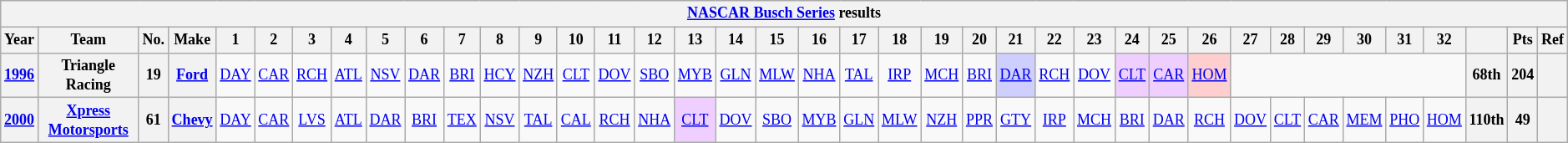<table class="wikitable" style="text-align:center; font-size:75%">
<tr>
<th colspan=42><a href='#'>NASCAR Busch Series</a> results</th>
</tr>
<tr>
<th>Year</th>
<th>Team</th>
<th>No.</th>
<th>Make</th>
<th>1</th>
<th>2</th>
<th>3</th>
<th>4</th>
<th>5</th>
<th>6</th>
<th>7</th>
<th>8</th>
<th>9</th>
<th>10</th>
<th>11</th>
<th>12</th>
<th>13</th>
<th>14</th>
<th>15</th>
<th>16</th>
<th>17</th>
<th>18</th>
<th>19</th>
<th>20</th>
<th>21</th>
<th>22</th>
<th>23</th>
<th>24</th>
<th>25</th>
<th>26</th>
<th>27</th>
<th>28</th>
<th>29</th>
<th>30</th>
<th>31</th>
<th>32</th>
<th></th>
<th>Pts</th>
<th>Ref</th>
</tr>
<tr>
<th><a href='#'>1996</a></th>
<th>Triangle Racing</th>
<th>19</th>
<th><a href='#'>Ford</a></th>
<td><a href='#'>DAY</a></td>
<td><a href='#'>CAR</a></td>
<td><a href='#'>RCH</a></td>
<td><a href='#'>ATL</a></td>
<td><a href='#'>NSV</a></td>
<td><a href='#'>DAR</a></td>
<td><a href='#'>BRI</a></td>
<td><a href='#'>HCY</a></td>
<td><a href='#'>NZH</a></td>
<td><a href='#'>CLT</a></td>
<td><a href='#'>DOV</a></td>
<td><a href='#'>SBO</a></td>
<td><a href='#'>MYB</a></td>
<td><a href='#'>GLN</a></td>
<td><a href='#'>MLW</a></td>
<td><a href='#'>NHA</a></td>
<td><a href='#'>TAL</a></td>
<td><a href='#'>IRP</a></td>
<td><a href='#'>MCH</a></td>
<td><a href='#'>BRI</a></td>
<td style="background:#CFCFFF;"><a href='#'>DAR</a><br></td>
<td><a href='#'>RCH</a></td>
<td><a href='#'>DOV</a></td>
<td style="background:#EFCFFF;"><a href='#'>CLT</a><br></td>
<td style="background:#EFCFFF;"><a href='#'>CAR</a><br></td>
<td style="background:#FFCFCF;"><a href='#'>HOM</a><br></td>
<td colspan=6></td>
<th>68th</th>
<th>204</th>
<th></th>
</tr>
<tr>
<th><a href='#'>2000</a></th>
<th><a href='#'>Xpress Motorsports</a></th>
<th>61</th>
<th><a href='#'>Chevy</a></th>
<td><a href='#'>DAY</a></td>
<td><a href='#'>CAR</a></td>
<td><a href='#'>LVS</a></td>
<td><a href='#'>ATL</a></td>
<td><a href='#'>DAR</a></td>
<td><a href='#'>BRI</a></td>
<td><a href='#'>TEX</a></td>
<td><a href='#'>NSV</a></td>
<td><a href='#'>TAL</a></td>
<td><a href='#'>CAL</a></td>
<td><a href='#'>RCH</a></td>
<td><a href='#'>NHA</a></td>
<td style="background:#EFCFFF;"><a href='#'>CLT</a><br></td>
<td><a href='#'>DOV</a></td>
<td><a href='#'>SBO</a></td>
<td><a href='#'>MYB</a></td>
<td><a href='#'>GLN</a></td>
<td><a href='#'>MLW</a></td>
<td><a href='#'>NZH</a></td>
<td><a href='#'>PPR</a></td>
<td><a href='#'>GTY</a></td>
<td><a href='#'>IRP</a></td>
<td><a href='#'>MCH</a></td>
<td><a href='#'>BRI</a></td>
<td><a href='#'>DAR</a></td>
<td><a href='#'>RCH</a></td>
<td><a href='#'>DOV</a></td>
<td><a href='#'>CLT</a></td>
<td><a href='#'>CAR</a></td>
<td><a href='#'>MEM</a></td>
<td><a href='#'>PHO</a></td>
<td><a href='#'>HOM</a></td>
<th>110th</th>
<th>49</th>
<th></th>
</tr>
</table>
